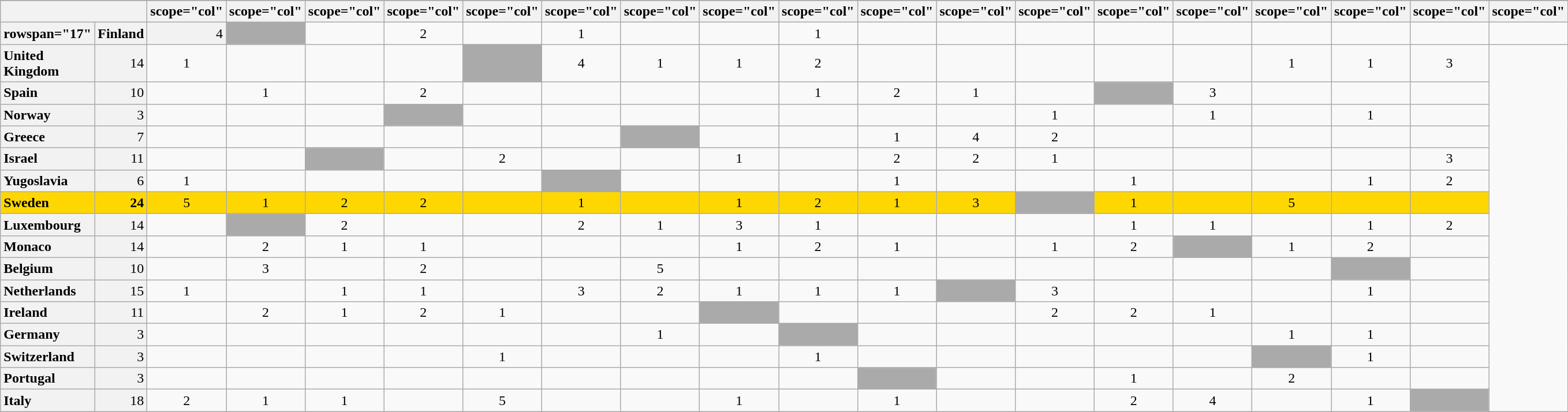<table class="wikitable plainrowheaders" style="text-align:center;">
<tr>
</tr>
<tr>
<th colspan="2"></th>
<th>scope="col" </th>
<th>scope="col" </th>
<th>scope="col" </th>
<th>scope="col" </th>
<th>scope="col" </th>
<th>scope="col" </th>
<th>scope="col" </th>
<th>scope="col" </th>
<th>scope="col" </th>
<th>scope="col" </th>
<th>scope="col" </th>
<th>scope="col" </th>
<th>scope="col" </th>
<th>scope="col" </th>
<th>scope="col" </th>
<th>scope="col" </th>
<th>scope="col" </th>
<th>scope="col" </th>
</tr>
<tr>
<th>rowspan="17" </th>
<th scope="row" style="text-align:left; background:#f2f2f2;">Finland</th>
<td style="text-align:right; background:#f2f2f2;">4</td>
<td style="text-align:left; background:#aaa;"></td>
<td></td>
<td>2</td>
<td></td>
<td>1</td>
<td></td>
<td></td>
<td>1</td>
<td></td>
<td></td>
<td></td>
<td></td>
<td></td>
<td></td>
<td></td>
<td></td>
<td></td>
</tr>
<tr>
<th scope="row" style="text-align:left; background:#f2f2f2;">United Kingdom</th>
<td style="text-align:right; background:#f2f2f2;">14</td>
<td>1</td>
<td></td>
<td></td>
<td></td>
<td style="text-align:left; background:#aaa;"></td>
<td>4</td>
<td>1</td>
<td>1</td>
<td>2</td>
<td></td>
<td></td>
<td></td>
<td></td>
<td></td>
<td>1</td>
<td>1</td>
<td>3</td>
</tr>
<tr>
<th scope="row" style="text-align:left; background:#f2f2f2;">Spain</th>
<td style="text-align:right; background:#f2f2f2;">10</td>
<td></td>
<td>1</td>
<td></td>
<td>2</td>
<td></td>
<td></td>
<td></td>
<td></td>
<td>1</td>
<td>2</td>
<td>1</td>
<td></td>
<td style="text-align:left; background:#aaa;"></td>
<td>3</td>
<td></td>
<td></td>
<td></td>
</tr>
<tr>
<th scope="row" style="text-align:left; background:#f2f2f2;">Norway</th>
<td style="text-align:right; background:#f2f2f2;">3</td>
<td></td>
<td></td>
<td></td>
<td style="text-align:left; background:#aaa;"></td>
<td></td>
<td></td>
<td></td>
<td></td>
<td></td>
<td></td>
<td></td>
<td>1</td>
<td></td>
<td>1</td>
<td></td>
<td>1</td>
<td></td>
</tr>
<tr>
<th scope="row" style="text-align:left; background:#f2f2f2;">Greece</th>
<td style="text-align:right; background:#f2f2f2;">7</td>
<td></td>
<td></td>
<td></td>
<td></td>
<td></td>
<td></td>
<td style="text-align:left; background:#aaa;"></td>
<td></td>
<td></td>
<td>1</td>
<td>4</td>
<td>2</td>
<td></td>
<td></td>
<td></td>
<td></td>
<td></td>
</tr>
<tr>
<th scope="row" style="text-align:left; background:#f2f2f2;">Israel</th>
<td style="text-align:right; background:#f2f2f2;">11</td>
<td></td>
<td></td>
<td style="text-align:left; background:#aaa;"></td>
<td></td>
<td>2</td>
<td></td>
<td></td>
<td>1</td>
<td></td>
<td>2</td>
<td>2</td>
<td>1</td>
<td></td>
<td></td>
<td></td>
<td></td>
<td>3</td>
</tr>
<tr>
<th scope="row" style="text-align:left; background:#f2f2f2;">Yugoslavia</th>
<td style="text-align:right; background:#f2f2f2;">6</td>
<td>1</td>
<td></td>
<td></td>
<td></td>
<td></td>
<td style="text-align:left; background:#aaa;"></td>
<td></td>
<td></td>
<td></td>
<td>1</td>
<td></td>
<td></td>
<td>1</td>
<td></td>
<td></td>
<td>1</td>
<td>2</td>
</tr>
<tr style="background:gold;">
<th scope="row" style="text-align:left; font-weight:bold; background:gold;">Sweden</th>
<td style="text-align:right; font-weight:bold;">24</td>
<td>5</td>
<td>1</td>
<td>2</td>
<td>2</td>
<td></td>
<td>1</td>
<td></td>
<td>1</td>
<td>2</td>
<td>1</td>
<td>3</td>
<td style="text-align:left; background:#aaa;"></td>
<td>1</td>
<td></td>
<td>5</td>
<td></td>
<td></td>
</tr>
<tr>
<th scope="row" style="text-align:left; background:#f2f2f2;">Luxembourg</th>
<td style="text-align:right; background:#f2f2f2;">14</td>
<td></td>
<td style="text-align:left; background:#aaa;"></td>
<td>2</td>
<td></td>
<td></td>
<td>2</td>
<td>1</td>
<td>3</td>
<td>1</td>
<td></td>
<td></td>
<td></td>
<td>1</td>
<td>1</td>
<td></td>
<td>1</td>
<td>2</td>
</tr>
<tr>
<th scope="row" style="text-align:left; background:#f2f2f2;">Monaco</th>
<td style="text-align:right; background:#f2f2f2;">14</td>
<td></td>
<td>2</td>
<td>1</td>
<td>1</td>
<td></td>
<td></td>
<td></td>
<td>1</td>
<td>2</td>
<td>1</td>
<td></td>
<td>1</td>
<td>2</td>
<td style="text-align:left; background:#aaa;"></td>
<td>1</td>
<td>2</td>
<td></td>
</tr>
<tr>
<th scope="row" style="text-align:left; background:#f2f2f2;">Belgium</th>
<td style="text-align:right; background:#f2f2f2;">10</td>
<td></td>
<td>3</td>
<td></td>
<td>2</td>
<td></td>
<td></td>
<td>5</td>
<td></td>
<td></td>
<td></td>
<td></td>
<td></td>
<td></td>
<td></td>
<td></td>
<td style="text-align:left; background:#aaa;"></td>
<td></td>
</tr>
<tr>
<th scope="row" style="text-align:left; background:#f2f2f2;">Netherlands</th>
<td style="text-align:right; background:#f2f2f2;">15</td>
<td>1</td>
<td></td>
<td>1</td>
<td>1</td>
<td></td>
<td>3</td>
<td>2</td>
<td>1</td>
<td>1</td>
<td>1</td>
<td style="text-align:left; background:#aaa;"></td>
<td>3</td>
<td></td>
<td></td>
<td></td>
<td>1</td>
<td></td>
</tr>
<tr>
<th scope="row" style="text-align:left; background:#f2f2f2;">Ireland</th>
<td style="text-align:right; background:#f2f2f2;">11</td>
<td></td>
<td>2</td>
<td>1</td>
<td>2</td>
<td>1</td>
<td></td>
<td></td>
<td style="text-align:left; background:#aaa;"></td>
<td></td>
<td></td>
<td></td>
<td>2</td>
<td>2</td>
<td>1</td>
<td></td>
<td></td>
<td></td>
</tr>
<tr>
<th scope="row" style="text-align:left; background:#f2f2f2;">Germany</th>
<td style="text-align:right; background:#f2f2f2;">3</td>
<td></td>
<td></td>
<td></td>
<td></td>
<td></td>
<td></td>
<td>1</td>
<td></td>
<td style="text-align:left; background:#aaa;"></td>
<td></td>
<td></td>
<td></td>
<td></td>
<td></td>
<td>1</td>
<td>1</td>
<td></td>
</tr>
<tr>
<th scope="row" style="text-align:left; background:#f2f2f2;">Switzerland</th>
<td style="text-align:right; background:#f2f2f2;">3</td>
<td></td>
<td></td>
<td></td>
<td></td>
<td>1</td>
<td></td>
<td></td>
<td></td>
<td>1</td>
<td></td>
<td></td>
<td></td>
<td></td>
<td></td>
<td style="text-align:left; background:#aaa;"></td>
<td>1</td>
<td></td>
</tr>
<tr>
<th scope="row" style="text-align:left; background:#f2f2f2;">Portugal</th>
<td style="text-align:right; background:#f2f2f2;">3</td>
<td></td>
<td></td>
<td></td>
<td></td>
<td></td>
<td></td>
<td></td>
<td></td>
<td></td>
<td style="text-align:left; background:#aaa;"></td>
<td></td>
<td></td>
<td>1</td>
<td></td>
<td>2</td>
<td></td>
<td></td>
</tr>
<tr>
<th scope="row" style="text-align:left; background:#f2f2f2;">Italy</th>
<td style="text-align:right; background:#f2f2f2;">18</td>
<td>2</td>
<td>1</td>
<td>1</td>
<td></td>
<td>5</td>
<td></td>
<td></td>
<td>1</td>
<td></td>
<td>1</td>
<td></td>
<td></td>
<td>2</td>
<td>4</td>
<td></td>
<td>1</td>
<td style="text-align:left; background:#aaa;"></td>
</tr>
</table>
